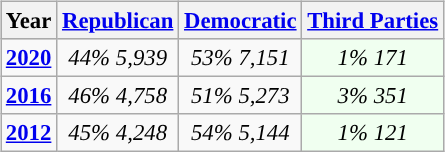<table class="wikitable" style="float:right; font-size:95%;">
<tr bgcolor=lightgrey>
<th>Year</th>
<th><a href='#'>Republican</a></th>
<th><a href='#'>Democratic</a></th>
<th><a href='#'>Third Parties</a></th>
</tr>
<tr>
<td style="text-align:center; "><strong><a href='#'>2020</a></strong></td>
<td style="text-align:center; "><em>44%</em> <em>5,939</em></td>
<td style="text-align:center; "><em>53%</em> <em>7,151</em></td>
<td style="text-align:center; background:honeyDew;"><em>1%</em> <em>171</em></td>
</tr>
<tr>
<td style="text-align:center; "><strong><a href='#'>2016</a></strong></td>
<td style="text-align:center; "><em>46%</em> <em>4,758</em></td>
<td style="text-align:center; "><em>51%</em> <em>5,273</em></td>
<td style="text-align:center; background:honeyDew;"><em>3%</em> <em>351</em></td>
</tr>
<tr>
<td style="text-align:center; "><strong><a href='#'>2012</a></strong></td>
<td style="text-align:center; "><em>45%</em> <em>4,248</em></td>
<td style="text-align:center; "><em>54%</em> <em>5,144</em></td>
<td style="text-align:center; background:honeyDew;"><em>1%</em> <em>121</em></td>
</tr>
</table>
